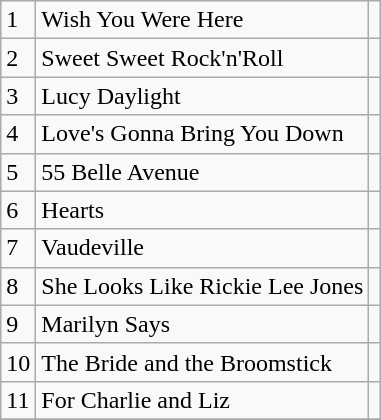<table class="wikitable">
<tr>
<td>1</td>
<td>Wish You Were Here</td>
<td></td>
</tr>
<tr>
<td>2</td>
<td>Sweet Sweet Rock'n'Roll</td>
<td></td>
</tr>
<tr>
<td>3</td>
<td>Lucy Daylight</td>
<td></td>
</tr>
<tr>
<td>4</td>
<td>Love's Gonna Bring You Down</td>
<td></td>
</tr>
<tr>
<td>5</td>
<td>55 Belle Avenue</td>
<td></td>
</tr>
<tr>
<td>6</td>
<td>Hearts</td>
<td></td>
</tr>
<tr>
<td>7</td>
<td>Vaudeville</td>
<td></td>
</tr>
<tr>
<td>8</td>
<td>She Looks Like Rickie Lee Jones</td>
<td></td>
</tr>
<tr>
<td>9</td>
<td>Marilyn Says</td>
<td></td>
</tr>
<tr>
<td>10</td>
<td>The Bride and the Broomstick</td>
<td></td>
</tr>
<tr>
<td>11</td>
<td>For Charlie and Liz</td>
<td></td>
</tr>
<tr>
</tr>
</table>
